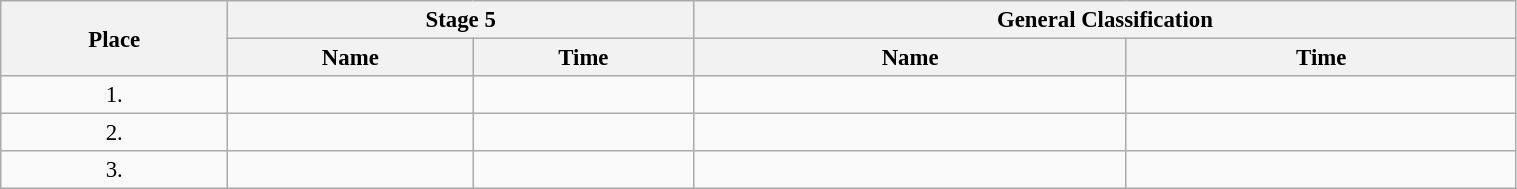<table class=wikitable style="font-size:95%" width="80%">
<tr>
<th rowspan="2">Place</th>
<th colspan="2">Stage 5</th>
<th colspan="2">General Classification</th>
</tr>
<tr>
<th>Name</th>
<th>Time</th>
<th>Name</th>
<th>Time</th>
</tr>
<tr>
<td align="center">1.</td>
<td></td>
<td></td>
<td></td>
<td></td>
</tr>
<tr>
<td align="center">2.</td>
<td></td>
<td></td>
<td></td>
<td></td>
</tr>
<tr>
<td align="center">3.</td>
<td></td>
<td></td>
<td></td>
<td></td>
</tr>
</table>
